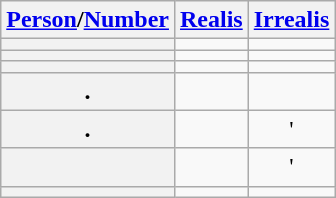<table class="wikitable" style="text-align: center;">
<tr>
<th><a href='#'>Person</a>/<a href='#'>Number</a></th>
<th><a href='#'>Realis</a></th>
<th><a href='#'>Irrealis</a></th>
</tr>
<tr>
<th></th>
<td></td>
<td></td>
</tr>
<tr>
<th></th>
<td></td>
<td></td>
</tr>
<tr>
<th></th>
<td></td>
<td></td>
</tr>
<tr>
<th>.</th>
<td></td>
<td></td>
</tr>
<tr>
<th>.</th>
<td></td>
<td>'</td>
</tr>
<tr>
<th></th>
<td></td>
<td>'</td>
</tr>
<tr>
<th></th>
<td></td>
<td></td>
</tr>
</table>
